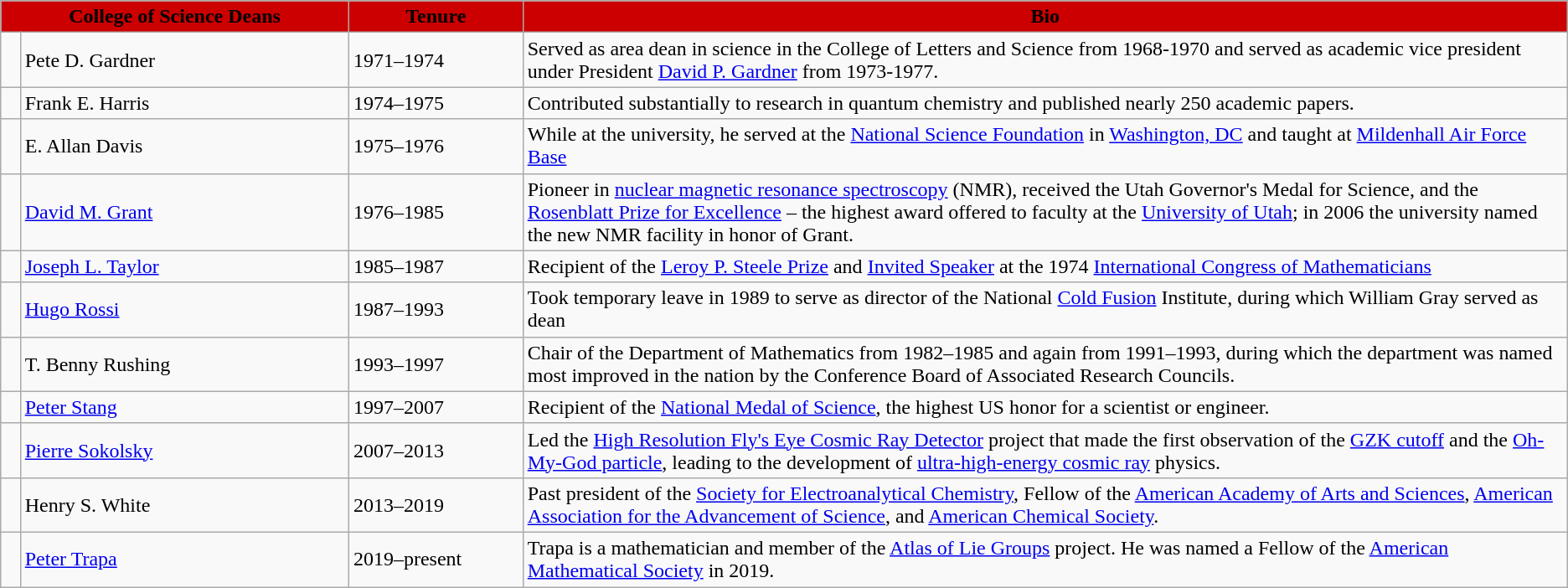<table class="wikitable">
<tr>
<th style="width:20%; background:#c00;" colspan="2"><span>College of Science Deans</span></th>
<th style="width:10%; background:#c00;"><span>Tenure</span></th>
<th style="width:60%; background:#c00;"><span>Bio</span></th>
</tr>
<tr>
<td></td>
<td>Pete D. Gardner</td>
<td>1971–1974</td>
<td>Served as area dean in science in the College of Letters and Science from 1968-1970 and served as academic vice president under President <a href='#'>David P. Gardner</a> from 1973-1977.</td>
</tr>
<tr>
<td></td>
<td>Frank E. Harris</td>
<td>1974–1975</td>
<td>Contributed substantially to research in quantum chemistry and published nearly 250 academic papers.</td>
</tr>
<tr>
<td></td>
<td>E. Allan Davis</td>
<td>1975–1976</td>
<td>While at the university, he served at the <a href='#'>National Science Foundation</a> in <a href='#'>Washington, DC</a> and taught at <a href='#'>Mildenhall Air Force Base</a></td>
</tr>
<tr>
<td></td>
<td><a href='#'>David M. Grant</a></td>
<td>1976–1985</td>
<td>Pioneer in <a href='#'>nuclear magnetic resonance spectroscopy</a> (NMR), received the Utah Governor's Medal for Science, and the <a href='#'>Rosenblatt Prize for Excellence</a> – the highest award offered to faculty at the <a href='#'>University of Utah</a>; in 2006 the university named the new NMR facility in honor of Grant.</td>
</tr>
<tr>
<td></td>
<td><a href='#'>Joseph L. Taylor</a></td>
<td>1985–1987</td>
<td>Recipient of the <a href='#'>Leroy P. Steele Prize</a> and <a href='#'>Invited Speaker</a> at the 1974 <a href='#'>International Congress of Mathematicians</a></td>
</tr>
<tr>
<td></td>
<td><a href='#'>Hugo Rossi</a></td>
<td>1987–1993</td>
<td>Took temporary leave in 1989 to serve as director of the National <a href='#'>Cold Fusion</a> Institute, during which William Gray served as dean</td>
</tr>
<tr>
<td></td>
<td>T. Benny Rushing</td>
<td>1993–1997</td>
<td>Chair of the Department of Mathematics from 1982–1985 and again from 1991–1993, during which the department was named most improved in the nation by the Conference Board of Associated Research Councils.</td>
</tr>
<tr>
<td></td>
<td><a href='#'>Peter Stang</a></td>
<td>1997–2007</td>
<td>Recipient of the <a href='#'>National Medal of Science</a>, the highest US honor for a scientist or engineer.</td>
</tr>
<tr>
<td></td>
<td><a href='#'>Pierre Sokolsky</a></td>
<td>2007–2013</td>
<td>Led the <a href='#'>High Resolution Fly's Eye Cosmic Ray Detector</a> project that made the first observation of the <a href='#'>GZK cutoff</a> and the <a href='#'>Oh-My-God particle</a>, leading to the development of <a href='#'>ultra-high-energy cosmic ray</a> physics.</td>
</tr>
<tr>
<td></td>
<td>Henry S. White</td>
<td>2013–2019</td>
<td>Past president of the <a href='#'>Society for Electroanalytical Chemistry</a>, Fellow of the <a href='#'>American Academy of Arts and Sciences</a>, <a href='#'>American Association for the Advancement of Science</a>, and <a href='#'>American Chemical Society</a>.</td>
</tr>
<tr>
<td></td>
<td><a href='#'>Peter Trapa</a></td>
<td>2019–present</td>
<td>Trapa is a mathematician and member of the <a href='#'>Atlas of Lie Groups</a> project.  He was named a Fellow of the <a href='#'>American Mathematical Society</a> in 2019.</td>
</tr>
</table>
